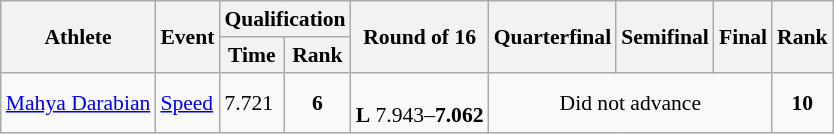<table class="wikitable" style="font-size:90%">
<tr>
<th rowspan="2">Athlete</th>
<th rowspan="2">Event</th>
<th colspan="2">Qualification</th>
<th rowspan="2">Round of 16</th>
<th rowspan="2">Quarterfinal</th>
<th rowspan="2">Semifinal</th>
<th rowspan="2">Final</th>
<th rowspan="2">Rank</th>
</tr>
<tr>
<th>Time</th>
<th>Rank</th>
</tr>
<tr>
<td><a href='#'>Mahya Darabian</a></td>
<td><a href='#'>Speed</a></td>
<td>7.721</td>
<td align=center><strong>6</strong> <strong></strong></td>
<td><br><strong>L</strong> 7.943–<strong>7.062</strong></td>
<td colspan="3" align=center>Did not advance</td>
<td align=center><strong>10</strong></td>
</tr>
</table>
